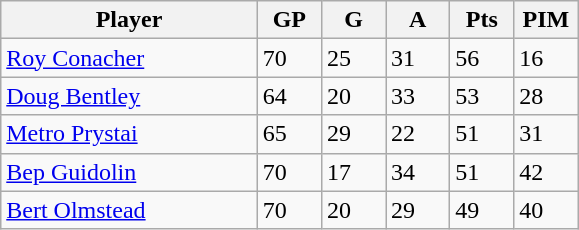<table class="wikitable">
<tr>
<th bgcolor="#DDDDFF" width="40%">Player</th>
<th bgcolor="#DDDDFF" width="10%">GP</th>
<th bgcolor="#DDDDFF" width="10%">G</th>
<th bgcolor="#DDDDFF" width="10%">A</th>
<th bgcolor="#DDDDFF" width="10%">Pts</th>
<th bgcolor="#DDDDFF" width="10%">PIM</th>
</tr>
<tr>
<td><a href='#'>Roy Conacher</a></td>
<td>70</td>
<td>25</td>
<td>31</td>
<td>56</td>
<td>16</td>
</tr>
<tr>
<td><a href='#'>Doug Bentley</a></td>
<td>64</td>
<td>20</td>
<td>33</td>
<td>53</td>
<td>28</td>
</tr>
<tr>
<td><a href='#'>Metro Prystai</a></td>
<td>65</td>
<td>29</td>
<td>22</td>
<td>51</td>
<td>31</td>
</tr>
<tr>
<td><a href='#'>Bep Guidolin</a></td>
<td>70</td>
<td>17</td>
<td>34</td>
<td>51</td>
<td>42</td>
</tr>
<tr>
<td><a href='#'>Bert Olmstead</a></td>
<td>70</td>
<td>20</td>
<td>29</td>
<td>49</td>
<td>40</td>
</tr>
</table>
